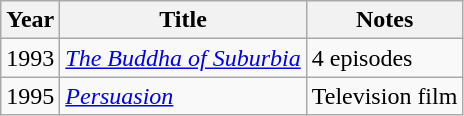<table class="wikitable sortable">
<tr>
<th>Year</th>
<th>Title</th>
<th>Notes</th>
</tr>
<tr>
<td>1993</td>
<td><em><a href='#'>The Buddha of Suburbia</a></em></td>
<td>4 episodes</td>
</tr>
<tr>
<td>1995</td>
<td><em><a href='#'>Persuasion</a></em></td>
<td>Television film</td>
</tr>
</table>
